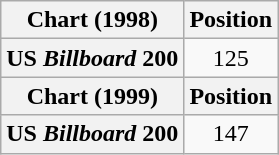<table class="wikitable plainrowheaders" style="text-align:center">
<tr>
<th scope="col">Chart (1998)</th>
<th scope="col">Position</th>
</tr>
<tr>
<th scope="row">US <em>Billboard</em> 200</th>
<td>125</td>
</tr>
<tr>
<th scope="col">Chart (1999)</th>
<th scope="col">Position</th>
</tr>
<tr>
<th scope="row">US <em>Billboard</em> 200</th>
<td>147</td>
</tr>
</table>
